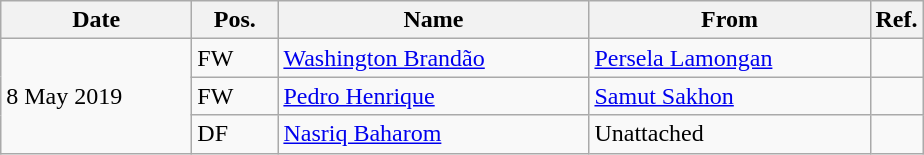<table class="wikitable">
<tr>
<th style="width:120px">Date</th>
<th style="width:50px">Pos.</th>
<th style="width:200px">Name</th>
<th style="width:180px">From</th>
<th style="width:20px">Ref.</th>
</tr>
<tr>
<td rowspan=3>8 May 2019</td>
<td>FW</td>
<td> <a href='#'>Washington Brandão</a></td>
<td> <a href='#'>Persela Lamongan</a></td>
<td></td>
</tr>
<tr>
<td>FW</td>
<td> <a href='#'>Pedro Henrique</a></td>
<td> <a href='#'>Samut Sakhon</a></td>
<td></td>
</tr>
<tr>
<td>DF</td>
<td> <a href='#'>Nasriq Baharom</a></td>
<td>Unattached</td>
<td></td>
</tr>
</table>
